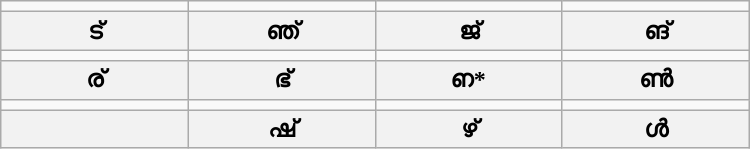<table border="1" cellspacing="0" cellpadding="8" width="500" style="text-align:center;" class="wikitable">
<tr>
<td width="25%"><big><big></big></big></td>
<td width="25%"><big><big></big></big></td>
<td width="25%"><big><big></big></big></td>
<td width="25%"><big><big></big></big></td>
</tr>
<tr>
<th>ട്</th>
<th>ഞ്</th>
<th>ജ്</th>
<th>ങ്</th>
</tr>
<tr>
<td><big><big></big></big></td>
<td><big><big></big></big></td>
<td><big><big></big></big></td>
<td><big><big></big></big></td>
</tr>
<tr>
<th>ര്</th>
<th>ഭ്</th>
<th>ഩ*</th>
<th>ൺ</th>
</tr>
<tr>
<td></td>
<td><big><big></big></big></td>
<td><big><big></big></big></td>
<td><big><big></big></big></td>
</tr>
<tr>
<th></th>
<th>ഷ്</th>
<th>ഴ്</th>
<th>ൾ</th>
</tr>
</table>
